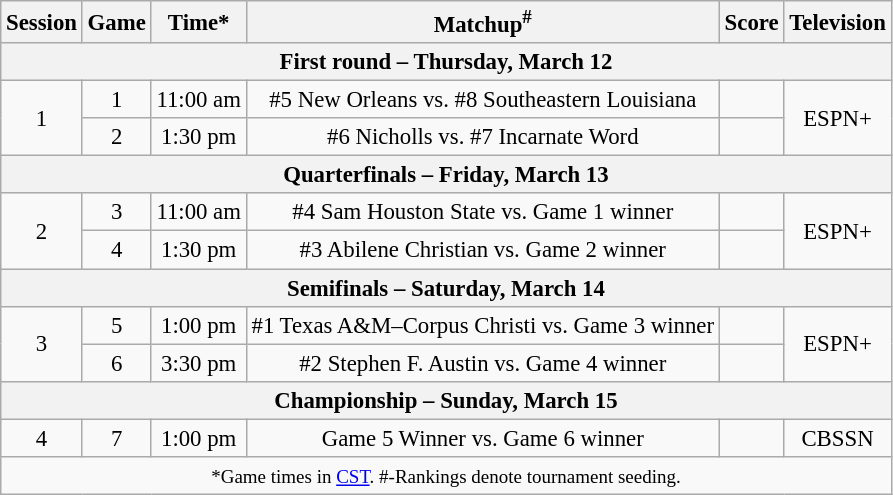<table class="wikitable" style="font-size: 95%;text-align:center">
<tr>
<th>Session</th>
<th>Game</th>
<th>Time*</th>
<th>Matchup<sup>#</sup></th>
<th>Score</th>
<th>Television</th>
</tr>
<tr>
<th colspan=6>First round – Thursday, March 12</th>
</tr>
<tr>
<td rowspan=2>1</td>
<td>1</td>
<td>11:00 am</td>
<td>#5 New Orleans vs. #8 Southeastern Louisiana</td>
<td></td>
<td rowspan=2>ESPN+</td>
</tr>
<tr>
<td>2</td>
<td>1:30 pm</td>
<td>#6 Nicholls vs. #7 Incarnate Word</td>
<td></td>
</tr>
<tr>
<th colspan=6>Quarterfinals – Friday, March 13</th>
</tr>
<tr>
<td rowspan=2>2</td>
<td>3</td>
<td>11:00 am</td>
<td>#4 Sam Houston State vs. Game 1 winner</td>
<td></td>
<td rowspan=2>ESPN+</td>
</tr>
<tr>
<td>4</td>
<td>1:30 pm</td>
<td>#3 Abilene Christian vs. Game 2 winner</td>
<td></td>
</tr>
<tr>
<th colspan=7>Semifinals –  Saturday, March 14</th>
</tr>
<tr>
<td rowspan=2>3</td>
<td>5</td>
<td>1:00 pm</td>
<td>#1 Texas A&M–Corpus Christi vs. Game 3 winner</td>
<td></td>
<td rowspan=2>ESPN+</td>
</tr>
<tr>
<td>6</td>
<td>3:30 pm</td>
<td>#2 Stephen F. Austin vs. Game 4 winner</td>
<td></td>
</tr>
<tr>
<th colspan=7>Championship – Sunday, March 15</th>
</tr>
<tr>
<td>4</td>
<td>7</td>
<td>1:00 pm</td>
<td>Game 5 Winner vs. Game 6 winner</td>
<td></td>
<td>CBSSN</td>
</tr>
<tr>
<td colspan=6><small>*Game times in <a href='#'>CST</a>. #-Rankings denote tournament seeding.</small></td>
</tr>
</table>
